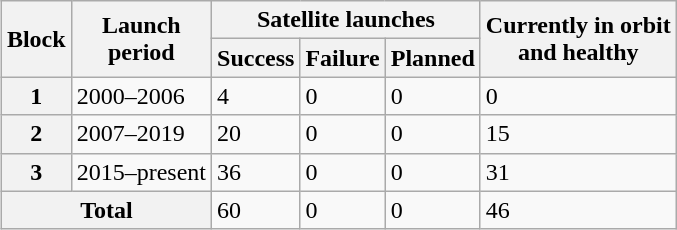<table class="wikitable" style="float:right; margin:0 0 1em 1em;">
<tr>
<th rowspan="2">Block</th>
<th rowspan="2">Launch <br>period</th>
<th colspan="3">Satellite launches</th>
<th rowspan="2">Currently in orbit <br>and healthy</th>
</tr>
<tr>
<th>Success</th>
<th>Failure</th>
<th>Planned</th>
</tr>
<tr>
<th>1</th>
<td>2000–2006</td>
<td>4</td>
<td>0</td>
<td>0</td>
<td>0</td>
</tr>
<tr>
<th>2</th>
<td>2007–2019</td>
<td>20</td>
<td>0</td>
<td>0</td>
<td>15</td>
</tr>
<tr>
<th>3</th>
<td>2015–present</td>
<td>36</td>
<td>0</td>
<td>0</td>
<td>31</td>
</tr>
<tr>
<th colspan="2">Total</th>
<td>60</td>
<td>0</td>
<td>0</td>
<td>46</td>
</tr>
</table>
